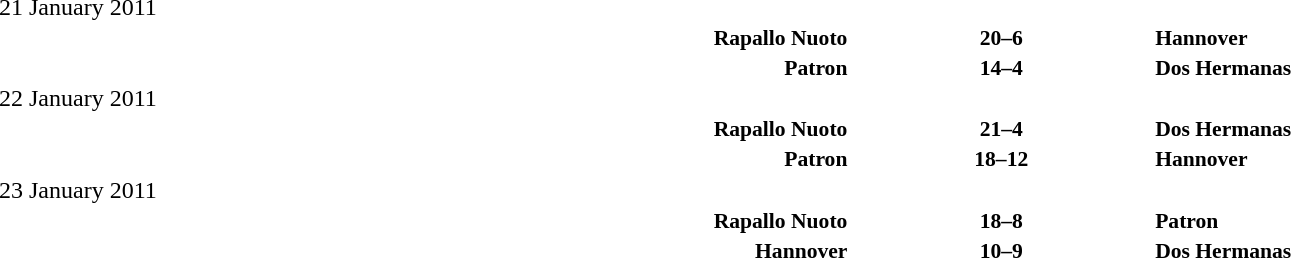<table width=100% cellspacing=1>
<tr>
<th></th>
<th></th>
<th></th>
</tr>
<tr>
<td>21 January 2011</td>
</tr>
<tr style=font-size:90%>
<td align=right><strong>Rapallo Nuoto</strong></td>
<td align=center><strong>20–6</strong></td>
<td><strong>Hannover</strong></td>
</tr>
<tr style=font-size:90%>
<td align=right><strong>Patron</strong></td>
<td align=center><strong>14–4</strong></td>
<td><strong>Dos Hermanas</strong></td>
</tr>
<tr>
<td>22 January 2011</td>
</tr>
<tr style=font-size:90%>
<td align=right><strong>Rapallo Nuoto</strong></td>
<td align=center><strong>21–4</strong></td>
<td><strong>Dos Hermanas</strong></td>
</tr>
<tr style=font-size:90%>
<td align=right><strong>Patron</strong></td>
<td align=center><strong>18–12</strong></td>
<td><strong>Hannover</strong></td>
</tr>
<tr>
<td>23 January 2011</td>
</tr>
<tr style=font-size:90%>
<td align=right><strong>Rapallo Nuoto</strong></td>
<td align=center><strong>18–8</strong></td>
<td><strong>Patron</strong></td>
</tr>
<tr style=font-size:90%>
<td align=right><strong>Hannover</strong></td>
<td align=center><strong>10–9</strong></td>
<td><strong>Dos Hermanas</strong></td>
</tr>
</table>
